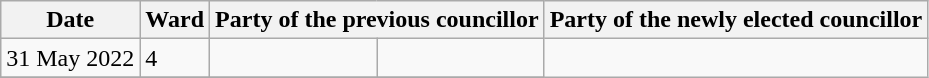<table class="wikitable">
<tr>
<th>Date</th>
<th>Ward</th>
<th colspan=2>Party of the previous councillor</th>
<th colspan=2>Party of the newly elected councillor</th>
</tr>
<tr>
<td>31 May 2022</td>
<td>4</td>
<td></td>
<td></td>
</tr>
<tr>
</tr>
</table>
